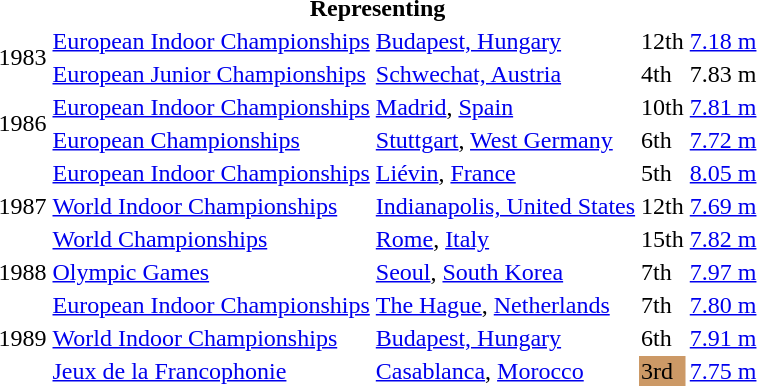<table>
<tr>
<th colspan="5">Representing </th>
</tr>
<tr>
<td rowspan=2>1983</td>
<td><a href='#'>European Indoor Championships</a></td>
<td><a href='#'>Budapest, Hungary</a></td>
<td>12th</td>
<td><a href='#'>7.18 m</a></td>
</tr>
<tr>
<td><a href='#'>European Junior Championships</a></td>
<td><a href='#'>Schwechat, Austria</a></td>
<td>4th</td>
<td>7.83 m</td>
</tr>
<tr>
<td rowspan=2>1986</td>
<td><a href='#'>European Indoor Championships</a></td>
<td><a href='#'>Madrid</a>, <a href='#'>Spain</a></td>
<td>10th</td>
<td><a href='#'>7.81 m</a></td>
</tr>
<tr>
<td><a href='#'>European Championships</a></td>
<td><a href='#'>Stuttgart</a>, <a href='#'>West Germany</a></td>
<td>6th</td>
<td><a href='#'>7.72 m</a></td>
</tr>
<tr>
<td rowspan=3>1987</td>
<td><a href='#'>European Indoor Championships</a></td>
<td><a href='#'>Liévin</a>, <a href='#'>France</a></td>
<td>5th</td>
<td><a href='#'>8.05 m</a></td>
</tr>
<tr>
<td><a href='#'>World Indoor Championships</a></td>
<td><a href='#'>Indianapolis, United States</a></td>
<td>12th</td>
<td><a href='#'>7.69 m</a></td>
</tr>
<tr>
<td><a href='#'>World Championships</a></td>
<td><a href='#'>Rome</a>, <a href='#'>Italy</a></td>
<td>15th</td>
<td><a href='#'>7.82 m</a></td>
</tr>
<tr>
<td>1988</td>
<td><a href='#'>Olympic Games</a></td>
<td><a href='#'>Seoul</a>, <a href='#'>South Korea</a></td>
<td>7th</td>
<td><a href='#'>7.97 m</a></td>
</tr>
<tr>
<td rowspan=3>1989</td>
<td><a href='#'>European Indoor Championships</a></td>
<td><a href='#'>The Hague</a>, <a href='#'>Netherlands</a></td>
<td>7th</td>
<td><a href='#'>7.80 m</a></td>
</tr>
<tr>
<td><a href='#'>World Indoor Championships</a></td>
<td><a href='#'>Budapest, Hungary</a></td>
<td>6th</td>
<td><a href='#'>7.91 m</a></td>
</tr>
<tr>
<td><a href='#'>Jeux de la Francophonie</a></td>
<td><a href='#'>Casablanca</a>, <a href='#'>Morocco</a></td>
<td bgcolor="cc9966">3rd</td>
<td><a href='#'>7.75 m</a></td>
</tr>
</table>
